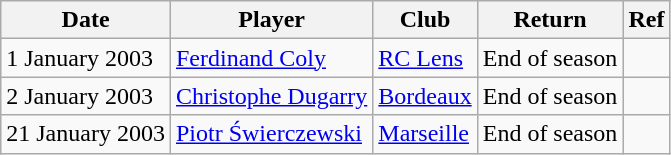<table class="wikitable" style="text-align: left">
<tr>
<th>Date</th>
<th>Player</th>
<th>Club</th>
<th>Return</th>
<th>Ref</th>
</tr>
<tr>
<td>1 January 2003</td>
<td><a href='#'>Ferdinand Coly</a></td>
<td><a href='#'>RC Lens</a></td>
<td>End of season</td>
<td style="text-align: center"></td>
</tr>
<tr>
<td>2 January 2003</td>
<td><a href='#'>Christophe Dugarry</a></td>
<td><a href='#'>Bordeaux</a></td>
<td>End of season</td>
<td style="text-align: center"></td>
</tr>
<tr>
<td>21 January 2003</td>
<td><a href='#'>Piotr Świerczewski</a></td>
<td><a href='#'>Marseille</a></td>
<td>End of season</td>
<td style="text-align: center"></td>
</tr>
</table>
